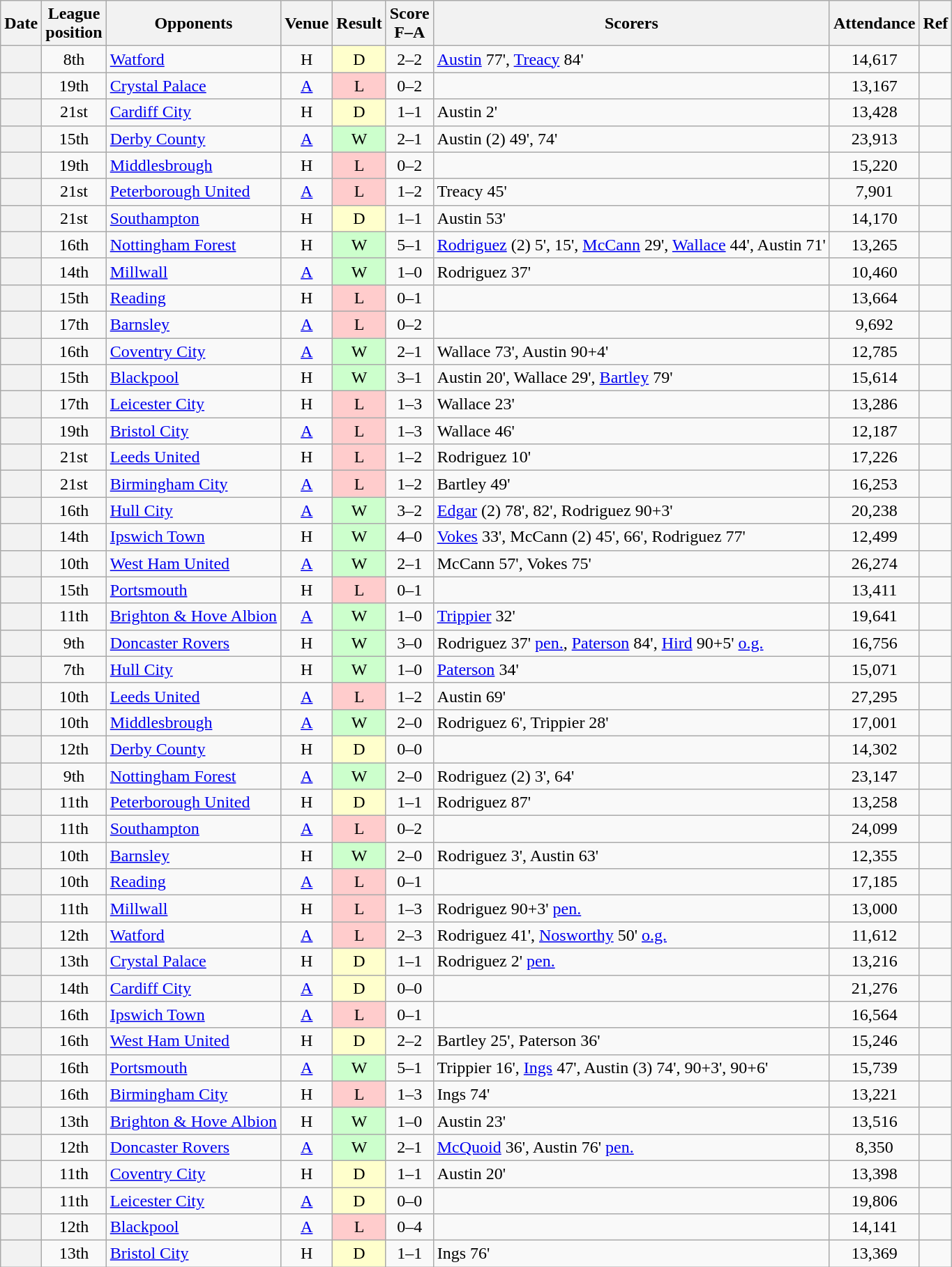<table class="wikitable plainrowheaders sortable" style="text-align:center">
<tr>
<th scope="col">Date</th>
<th scope="col">League<br>position</th>
<th scope="col">Opponents</th>
<th scope="col">Venue</th>
<th scope="col">Result</th>
<th scope="col">Score<br>F–A</th>
<th scope="col" class="unsortable">Scorers</th>
<th scope="col">Attendance</th>
<th scope="col" class="unsortable">Ref</th>
</tr>
<tr>
<th scope="row"></th>
<td>8th</td>
<td align="left"><a href='#'>Watford</a></td>
<td>H</td>
<td bgcolor="#ffffcc">D</td>
<td>2–2</td>
<td align="left"><a href='#'>Austin</a> 77', <a href='#'>Treacy</a> 84'</td>
<td>14,617</td>
<td></td>
</tr>
<tr>
<th scope="row"></th>
<td>19th</td>
<td align="left"><a href='#'>Crystal Palace</a></td>
<td><a href='#'>A</a></td>
<td bgcolor="#ffcccc">L</td>
<td>0–2</td>
<td align="left"></td>
<td>13,167</td>
<td></td>
</tr>
<tr>
<th scope="row"></th>
<td>21st</td>
<td align="left"><a href='#'>Cardiff City</a></td>
<td>H</td>
<td bgcolor="#ffffcc">D</td>
<td>1–1</td>
<td align="left">Austin 2'</td>
<td>13,428</td>
<td></td>
</tr>
<tr>
<th scope="row"></th>
<td>15th</td>
<td align="left"><a href='#'>Derby County</a></td>
<td><a href='#'>A</a></td>
<td bgcolor="#ccffcc">W</td>
<td>2–1</td>
<td align="left">Austin (2) 49', 74'</td>
<td>23,913</td>
<td></td>
</tr>
<tr>
<th scope="row"></th>
<td>19th</td>
<td align="left"><a href='#'>Middlesbrough</a></td>
<td>H</td>
<td bgcolor="#ffcccc">L</td>
<td>0–2</td>
<td align="left"></td>
<td>15,220</td>
<td></td>
</tr>
<tr>
<th scope="row"></th>
<td>21st</td>
<td align="left"><a href='#'>Peterborough United</a></td>
<td><a href='#'>A</a></td>
<td bgcolor="#ffcccc">L</td>
<td>1–2</td>
<td align="left">Treacy 45'</td>
<td>7,901</td>
<td></td>
</tr>
<tr>
<th scope="row"></th>
<td>21st</td>
<td align="left"><a href='#'>Southampton</a></td>
<td>H</td>
<td bgcolor="#ffffcc">D</td>
<td>1–1</td>
<td align="left">Austin 53'</td>
<td>14,170</td>
<td></td>
</tr>
<tr>
<th scope="row"></th>
<td>16th</td>
<td align="left"><a href='#'>Nottingham Forest</a></td>
<td>H</td>
<td bgcolor="#ccffcc">W</td>
<td>5–1</td>
<td align="left"><a href='#'>Rodriguez</a> (2) 5', 15', <a href='#'>McCann</a> 29', <a href='#'>Wallace</a> 44', Austin 71'</td>
<td>13,265</td>
<td></td>
</tr>
<tr>
<th scope="row"></th>
<td>14th</td>
<td align="left"><a href='#'>Millwall</a></td>
<td><a href='#'>A</a></td>
<td bgcolor="#ccffcc">W</td>
<td>1–0</td>
<td align="left">Rodriguez 37'</td>
<td>10,460</td>
<td></td>
</tr>
<tr>
<th scope="row"></th>
<td>15th</td>
<td align="left"><a href='#'>Reading</a></td>
<td>H</td>
<td bgcolor="#ffcccc">L</td>
<td>0–1</td>
<td align="left"></td>
<td>13,664</td>
<td></td>
</tr>
<tr>
<th scope="row"></th>
<td>17th</td>
<td align="left"><a href='#'>Barnsley</a></td>
<td><a href='#'>A</a></td>
<td bgcolor="#ffcccc">L</td>
<td>0–2</td>
<td align="left"></td>
<td>9,692</td>
<td></td>
</tr>
<tr>
<th scope="row"></th>
<td>16th</td>
<td align="left"><a href='#'>Coventry City</a></td>
<td><a href='#'>A</a></td>
<td bgcolor="#ccffcc">W</td>
<td>2–1</td>
<td align="left">Wallace 73', Austin 90+4'</td>
<td>12,785</td>
<td></td>
</tr>
<tr>
<th scope="row"></th>
<td>15th</td>
<td align="left"><a href='#'>Blackpool</a></td>
<td>H</td>
<td bgcolor="#ccffcc">W</td>
<td>3–1</td>
<td align="left">Austin 20', Wallace 29', <a href='#'>Bartley</a> 79'</td>
<td>15,614</td>
<td></td>
</tr>
<tr>
<th scope="row"></th>
<td>17th</td>
<td align="left"><a href='#'>Leicester City</a></td>
<td>H</td>
<td bgcolor="#ffcccc">L</td>
<td>1–3</td>
<td align="left">Wallace 23'</td>
<td>13,286</td>
<td></td>
</tr>
<tr>
<th scope="row"></th>
<td>19th</td>
<td align="left"><a href='#'>Bristol City</a></td>
<td><a href='#'>A</a></td>
<td bgcolor="#ffcccc">L</td>
<td>1–3</td>
<td align="left">Wallace 46'</td>
<td>12,187</td>
<td></td>
</tr>
<tr>
<th scope="row"></th>
<td>21st</td>
<td align="left"><a href='#'>Leeds United</a></td>
<td>H</td>
<td bgcolor="#ffcccc">L</td>
<td>1–2</td>
<td align="left">Rodriguez 10'</td>
<td>17,226</td>
<td></td>
</tr>
<tr>
<th scope="row"></th>
<td>21st</td>
<td align="left"><a href='#'>Birmingham City</a></td>
<td><a href='#'>A</a></td>
<td bgcolor="#ffcccc">L</td>
<td>1–2</td>
<td align="left">Bartley 49'</td>
<td>16,253</td>
<td></td>
</tr>
<tr>
<th scope="row"></th>
<td>16th</td>
<td align="left"><a href='#'>Hull City</a></td>
<td><a href='#'>A</a></td>
<td bgcolor="#ccffcc">W</td>
<td>3–2</td>
<td align="left"><a href='#'>Edgar</a> (2) 78', 82', Rodriguez 90+3'</td>
<td>20,238</td>
<td></td>
</tr>
<tr>
<th scope="row"></th>
<td>14th</td>
<td align="left"><a href='#'>Ipswich Town</a></td>
<td>H</td>
<td bgcolor="#ccffcc">W</td>
<td>4–0</td>
<td align="left"><a href='#'>Vokes</a> 33', McCann (2) 45', 66', Rodriguez 77'</td>
<td>12,499</td>
<td></td>
</tr>
<tr>
<th scope="row"></th>
<td>10th</td>
<td align="left"><a href='#'>West Ham United</a></td>
<td><a href='#'>A</a></td>
<td bgcolor="#ccffcc">W</td>
<td>2–1</td>
<td align="left">McCann 57', Vokes 75'</td>
<td>26,274</td>
<td></td>
</tr>
<tr>
<th scope="row"></th>
<td>15th</td>
<td align="left"><a href='#'>Portsmouth</a></td>
<td>H</td>
<td bgcolor="#ffcccc">L</td>
<td>0–1</td>
<td align="left"></td>
<td>13,411</td>
<td></td>
</tr>
<tr>
<th scope="row"></th>
<td>11th</td>
<td align="left"><a href='#'>Brighton & Hove Albion</a></td>
<td><a href='#'>A</a></td>
<td bgcolor="#ccffcc">W</td>
<td>1–0</td>
<td align="left"><a href='#'>Trippier</a> 32'</td>
<td>19,641</td>
<td></td>
</tr>
<tr>
<th scope="row"></th>
<td>9th</td>
<td align="left"><a href='#'>Doncaster Rovers</a></td>
<td>H</td>
<td bgcolor="#ccffcc">W</td>
<td>3–0</td>
<td align="left">Rodriguez 37' <a href='#'>pen.</a>, <a href='#'>Paterson</a> 84', <a href='#'>Hird</a> 90+5' <a href='#'>o.g.</a></td>
<td>16,756</td>
<td></td>
</tr>
<tr>
<th scope="row"></th>
<td>7th</td>
<td align="left"><a href='#'>Hull City</a></td>
<td>H</td>
<td bgcolor="#ccffcc">W</td>
<td>1–0</td>
<td align="left"><a href='#'>Paterson</a> 34'</td>
<td>15,071</td>
<td></td>
</tr>
<tr>
<th scope="row"></th>
<td>10th</td>
<td align="left"><a href='#'>Leeds United</a></td>
<td><a href='#'>A</a></td>
<td bgcolor="#ffcccc">L</td>
<td>1–2</td>
<td align="left">Austin 69'</td>
<td>27,295</td>
<td></td>
</tr>
<tr>
<th scope="row"></th>
<td>10th</td>
<td align="left"><a href='#'>Middlesbrough</a></td>
<td><a href='#'>A</a></td>
<td bgcolor="#ccffcc">W</td>
<td>2–0</td>
<td align="left">Rodriguez 6', Trippier 28'</td>
<td>17,001</td>
<td></td>
</tr>
<tr>
<th scope="row"></th>
<td>12th</td>
<td align="left"><a href='#'>Derby County</a></td>
<td>H</td>
<td bgcolor="#ffffcc">D</td>
<td>0–0</td>
<td align="left"></td>
<td>14,302</td>
<td></td>
</tr>
<tr>
<th scope="row"></th>
<td>9th</td>
<td align="left"><a href='#'>Nottingham Forest</a></td>
<td><a href='#'>A</a></td>
<td bgcolor="#ccffcc">W</td>
<td>2–0</td>
<td align="left">Rodriguez (2) 3', 64'</td>
<td>23,147</td>
<td></td>
</tr>
<tr>
<th scope="row"></th>
<td>11th</td>
<td align="left"><a href='#'>Peterborough United</a></td>
<td>H</td>
<td bgcolor="#ffffcc">D</td>
<td>1–1</td>
<td align="left">Rodriguez 87'</td>
<td>13,258</td>
<td></td>
</tr>
<tr>
<th scope="row"></th>
<td>11th</td>
<td align="left"><a href='#'>Southampton</a></td>
<td><a href='#'>A</a></td>
<td bgcolor="#ffcccc">L</td>
<td>0–2</td>
<td align="left"></td>
<td>24,099</td>
<td></td>
</tr>
<tr>
<th scope="row"></th>
<td>10th</td>
<td align="left"><a href='#'>Barnsley</a></td>
<td>H</td>
<td bgcolor="#ccffcc">W</td>
<td>2–0</td>
<td align="left">Rodriguez 3', Austin 63'</td>
<td>12,355</td>
<td></td>
</tr>
<tr>
<th scope="row"></th>
<td>10th</td>
<td align="left"><a href='#'>Reading</a></td>
<td><a href='#'>A</a></td>
<td bgcolor="#ffcccc">L</td>
<td>0–1</td>
<td align="left"></td>
<td>17,185</td>
<td></td>
</tr>
<tr>
<th scope="row"></th>
<td>11th</td>
<td align="left"><a href='#'>Millwall</a></td>
<td>H</td>
<td bgcolor="#ffcccc">L</td>
<td>1–3</td>
<td align="left">Rodriguez 90+3' <a href='#'>pen.</a></td>
<td>13,000</td>
<td></td>
</tr>
<tr>
<th scope="row"></th>
<td>12th</td>
<td align="left"><a href='#'>Watford</a></td>
<td><a href='#'>A</a></td>
<td bgcolor="#ffcccc">L</td>
<td>2–3</td>
<td align="left">Rodriguez 41', <a href='#'>Nosworthy</a> 50' <a href='#'>o.g.</a></td>
<td>11,612</td>
<td></td>
</tr>
<tr>
<th scope="row"></th>
<td>13th</td>
<td align="left"><a href='#'>Crystal Palace</a></td>
<td>H</td>
<td bgcolor="#ffffcc">D</td>
<td>1–1</td>
<td align="left">Rodriguez 2' <a href='#'>pen.</a></td>
<td>13,216</td>
<td></td>
</tr>
<tr>
<th scope="row"></th>
<td>14th</td>
<td align="left"><a href='#'>Cardiff City</a></td>
<td><a href='#'>A</a></td>
<td bgcolor="#ffffcc">D</td>
<td>0–0</td>
<td align="left"></td>
<td>21,276</td>
<td></td>
</tr>
<tr>
<th scope="row"></th>
<td>16th</td>
<td align="left"><a href='#'>Ipswich Town</a></td>
<td><a href='#'>A</a></td>
<td bgcolor="#ffcccc">L</td>
<td>0–1</td>
<td align="left"></td>
<td>16,564</td>
<td></td>
</tr>
<tr>
<th scope="row"></th>
<td>16th</td>
<td align="left"><a href='#'>West Ham United</a></td>
<td>H</td>
<td bgcolor="#ffffcc">D</td>
<td>2–2</td>
<td align="left">Bartley 25', Paterson 36'</td>
<td>15,246</td>
<td></td>
</tr>
<tr>
<th scope="row"></th>
<td>16th</td>
<td align="left"><a href='#'>Portsmouth</a></td>
<td><a href='#'>A</a></td>
<td bgcolor="#ccffcc">W</td>
<td>5–1</td>
<td align="left">Trippier 16', <a href='#'>Ings</a> 47', Austin (3) 74', 90+3', 90+6'</td>
<td>15,739</td>
<td></td>
</tr>
<tr>
<th scope="row"></th>
<td>16th</td>
<td align="left"><a href='#'>Birmingham City</a></td>
<td>H</td>
<td bgcolor="#ffcccc">L</td>
<td>1–3</td>
<td align="left">Ings 74'</td>
<td>13,221</td>
<td></td>
</tr>
<tr>
<th scope="row"></th>
<td>13th</td>
<td align="left"><a href='#'>Brighton & Hove Albion</a></td>
<td>H</td>
<td bgcolor="#ccffcc">W</td>
<td>1–0</td>
<td align="left">Austin 23'</td>
<td>13,516</td>
<td></td>
</tr>
<tr>
<th scope="row"></th>
<td>12th</td>
<td align="left"><a href='#'>Doncaster Rovers</a></td>
<td><a href='#'>A</a></td>
<td bgcolor="#ccffcc">W</td>
<td>2–1</td>
<td align="left"><a href='#'>McQuoid</a> 36', Austin 76' <a href='#'>pen.</a></td>
<td>8,350</td>
<td></td>
</tr>
<tr>
<th scope="row"></th>
<td>11th</td>
<td align="left"><a href='#'>Coventry City</a></td>
<td>H</td>
<td bgcolor="#ffffcc">D</td>
<td>1–1</td>
<td align="left">Austin 20'</td>
<td>13,398</td>
<td></td>
</tr>
<tr>
<th scope="row"></th>
<td>11th</td>
<td align="left"><a href='#'>Leicester City</a></td>
<td><a href='#'>A</a></td>
<td bgcolor="#ffffcc">D</td>
<td>0–0</td>
<td align="left"></td>
<td>19,806</td>
<td></td>
</tr>
<tr>
<th scope="row"></th>
<td>12th</td>
<td align="left"><a href='#'>Blackpool</a></td>
<td><a href='#'>A</a></td>
<td bgcolor="#ffcccc">L</td>
<td>0–4</td>
<td align="left"></td>
<td>14,141</td>
<td></td>
</tr>
<tr>
<th scope="row"></th>
<td>13th</td>
<td align="left"><a href='#'>Bristol City</a></td>
<td>H</td>
<td bgcolor="#ffffcc">D</td>
<td>1–1</td>
<td align="left">Ings 76'</td>
<td>13,369</td>
<td></td>
</tr>
</table>
